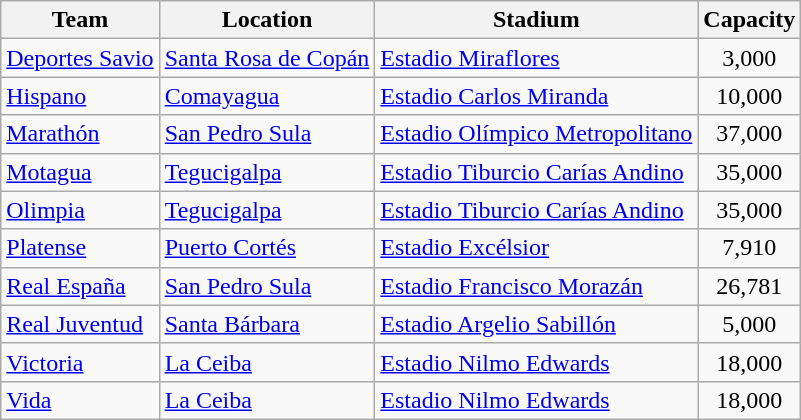<table class="wikitable">
<tr>
<th>Team</th>
<th>Location</th>
<th>Stadium</th>
<th>Capacity</th>
</tr>
<tr>
<td><a href='#'>Deportes Savio</a></td>
<td><a href='#'>Santa Rosa de Copán</a></td>
<td><a href='#'>Estadio Miraflores</a></td>
<td align="center">3,000</td>
</tr>
<tr>
<td><a href='#'>Hispano</a></td>
<td><a href='#'>Comayagua</a></td>
<td><a href='#'>Estadio Carlos Miranda</a></td>
<td align="center">10,000</td>
</tr>
<tr>
<td><a href='#'>Marathón</a></td>
<td><a href='#'>San Pedro Sula</a></td>
<td><a href='#'>Estadio Olímpico Metropolitano</a></td>
<td align="center">37,000</td>
</tr>
<tr>
<td><a href='#'>Motagua</a></td>
<td><a href='#'>Tegucigalpa</a></td>
<td><a href='#'>Estadio Tiburcio Carías Andino</a></td>
<td align="center">35,000</td>
</tr>
<tr>
<td><a href='#'>Olimpia</a></td>
<td><a href='#'>Tegucigalpa</a></td>
<td><a href='#'>Estadio Tiburcio Carías Andino</a></td>
<td align="center">35,000</td>
</tr>
<tr>
<td><a href='#'>Platense</a></td>
<td><a href='#'>Puerto Cortés</a></td>
<td><a href='#'>Estadio Excélsior</a></td>
<td align="center">7,910</td>
</tr>
<tr>
<td><a href='#'>Real España</a></td>
<td><a href='#'>San Pedro Sula</a></td>
<td><a href='#'>Estadio Francisco Morazán</a></td>
<td align="center">26,781</td>
</tr>
<tr>
<td><a href='#'>Real Juventud</a></td>
<td><a href='#'>Santa Bárbara</a></td>
<td><a href='#'>Estadio Argelio Sabillón</a></td>
<td align="center">5,000</td>
</tr>
<tr>
<td><a href='#'>Victoria</a></td>
<td><a href='#'>La Ceiba</a></td>
<td><a href='#'>Estadio Nilmo Edwards</a></td>
<td align="center">18,000</td>
</tr>
<tr>
<td><a href='#'>Vida</a></td>
<td><a href='#'>La Ceiba</a></td>
<td><a href='#'>Estadio Nilmo Edwards</a></td>
<td align="center">18,000</td>
</tr>
</table>
